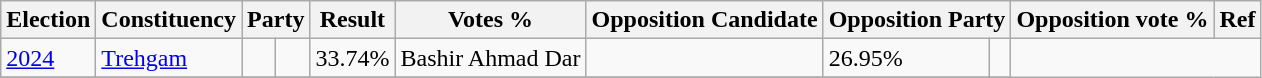<table class="wikitable sortable">
<tr>
<th>Election</th>
<th>Constituency</th>
<th colspan="2">Party</th>
<th>Result</th>
<th>Votes %</th>
<th>Opposition Candidate</th>
<th colspan="2">Opposition Party</th>
<th>Opposition vote %</th>
<th>Ref</th>
</tr>
<tr>
<td><a href='#'>2024</a></td>
<td><a href='#'>Trehgam</a></td>
<td></td>
<td></td>
<td>33.74%</td>
<td>Bashir Ahmad Dar</td>
<td></td>
<td>26.95%</td>
<td></td>
</tr>
<tr>
</tr>
</table>
